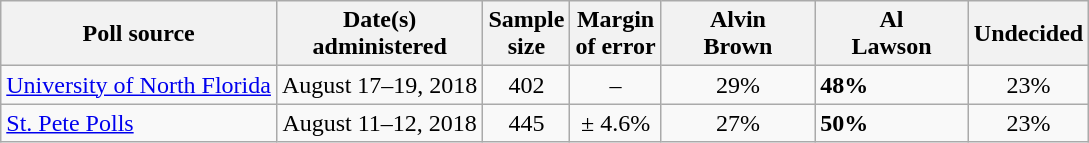<table class="wikitable">
<tr>
<th>Poll source</th>
<th>Date(s)<br>administered</th>
<th>Sample<br>size</th>
<th>Margin<br>of error</th>
<th style="width:95px;">Alvin<br>Brown</th>
<th style="width:95px;">Al<br>Lawson</th>
<th>Undecided</th>
</tr>
<tr>
<td><a href='#'>University of North Florida</a></td>
<td align=center>August 17–19, 2018</td>
<td align=center>402</td>
<td align=center>–</td>
<td align=center>29%</td>
<td><strong>48%</strong></td>
<td align=center>23%</td>
</tr>
<tr>
<td><a href='#'>St. Pete Polls</a></td>
<td align=center>August 11–12, 2018</td>
<td align=center>445</td>
<td align=center>± 4.6%</td>
<td align=center>27%</td>
<td><strong>50%</strong></td>
<td align=center>23%</td>
</tr>
</table>
